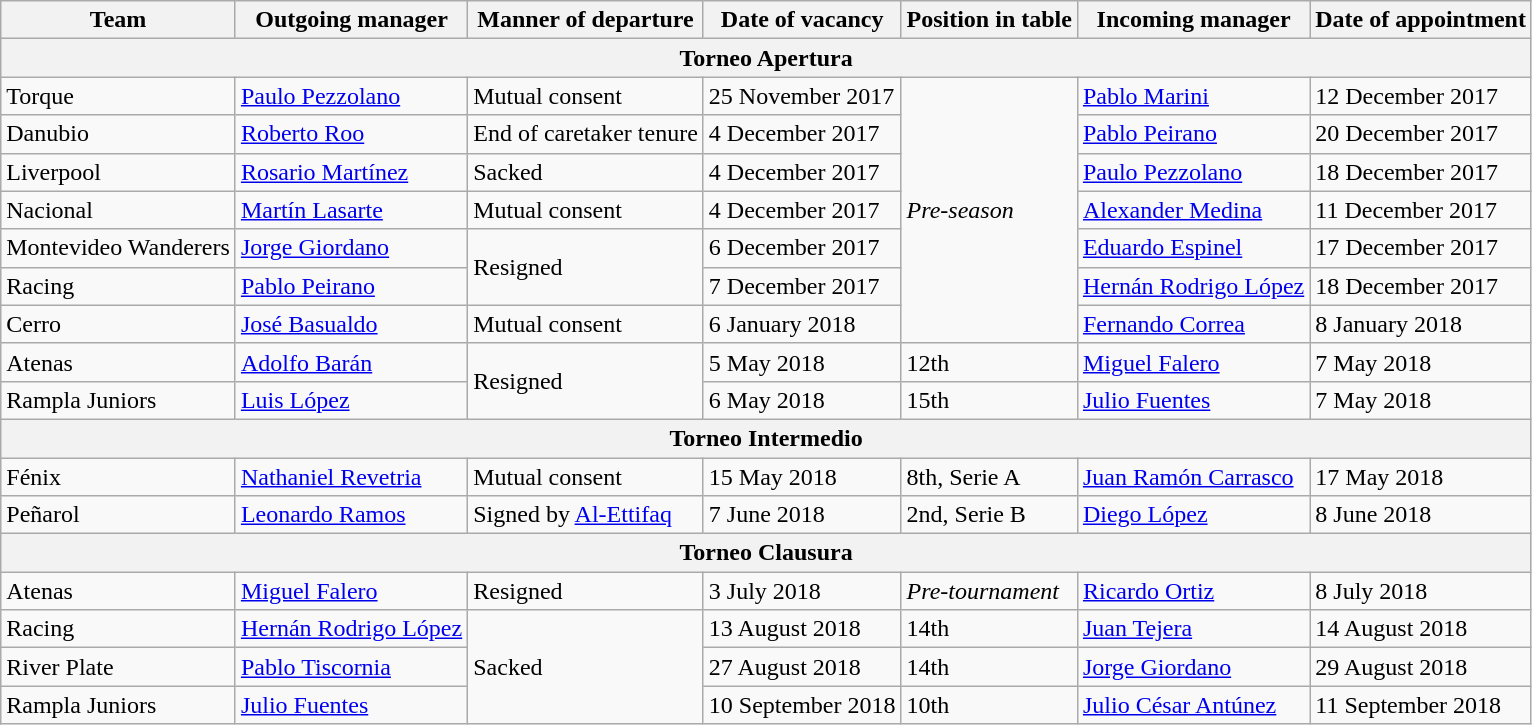<table class="wikitable sortable">
<tr>
<th>Team</th>
<th>Outgoing manager</th>
<th>Manner of departure</th>
<th>Date of vacancy</th>
<th>Position in table</th>
<th>Incoming manager</th>
<th>Date of appointment</th>
</tr>
<tr>
<th colspan=7>Torneo Apertura</th>
</tr>
<tr>
<td>Torque</td>
<td> <a href='#'>Paulo Pezzolano</a></td>
<td>Mutual consent</td>
<td>25 November 2017</td>
<td rowspan=7><em>Pre-season</em></td>
<td> <a href='#'>Pablo Marini</a></td>
<td>12 December 2017</td>
</tr>
<tr>
<td>Danubio</td>
<td> <a href='#'>Roberto Roo</a></td>
<td>End of caretaker tenure</td>
<td>4 December 2017</td>
<td> <a href='#'>Pablo Peirano</a></td>
<td>20 December 2017</td>
</tr>
<tr>
<td>Liverpool</td>
<td> <a href='#'>Rosario Martínez</a></td>
<td>Sacked</td>
<td>4 December 2017</td>
<td> <a href='#'>Paulo Pezzolano</a></td>
<td>18 December 2017</td>
</tr>
<tr>
<td>Nacional</td>
<td> <a href='#'>Martín Lasarte</a></td>
<td>Mutual consent</td>
<td>4 December 2017</td>
<td> <a href='#'>Alexander Medina</a></td>
<td>11 December 2017</td>
</tr>
<tr>
<td>Montevideo Wanderers</td>
<td> <a href='#'>Jorge Giordano</a></td>
<td rowspan=2>Resigned</td>
<td>6 December 2017</td>
<td> <a href='#'>Eduardo Espinel</a></td>
<td>17 December 2017</td>
</tr>
<tr>
<td>Racing</td>
<td> <a href='#'>Pablo Peirano</a></td>
<td>7 December 2017</td>
<td> <a href='#'>Hernán Rodrigo López</a></td>
<td>18 December 2017</td>
</tr>
<tr>
<td>Cerro</td>
<td> <a href='#'>José Basualdo</a></td>
<td>Mutual consent</td>
<td>6 January 2018</td>
<td> <a href='#'>Fernando Correa</a></td>
<td>8 January 2018</td>
</tr>
<tr>
<td>Atenas</td>
<td> <a href='#'>Adolfo Barán</a></td>
<td rowspan=2>Resigned</td>
<td>5 May 2018</td>
<td>12th</td>
<td> <a href='#'>Miguel Falero</a></td>
<td>7 May 2018</td>
</tr>
<tr>
<td>Rampla Juniors</td>
<td> <a href='#'>Luis López</a></td>
<td>6 May 2018</td>
<td>15th</td>
<td> <a href='#'>Julio Fuentes</a></td>
<td>7 May 2018</td>
</tr>
<tr>
<th colspan=7>Torneo Intermedio</th>
</tr>
<tr>
<td>Fénix</td>
<td> <a href='#'>Nathaniel Revetria</a></td>
<td>Mutual consent</td>
<td>15 May 2018</td>
<td>8th, Serie A</td>
<td> <a href='#'>Juan Ramón Carrasco</a></td>
<td>17 May 2018</td>
</tr>
<tr>
<td>Peñarol</td>
<td> <a href='#'>Leonardo Ramos</a></td>
<td>Signed by <a href='#'>Al-Ettifaq</a></td>
<td>7 June 2018</td>
<td>2nd, Serie B</td>
<td> <a href='#'>Diego López</a></td>
<td>8 June 2018</td>
</tr>
<tr>
<th colspan=7>Torneo Clausura</th>
</tr>
<tr>
<td>Atenas</td>
<td> <a href='#'>Miguel Falero</a></td>
<td>Resigned</td>
<td>3 July 2018</td>
<td><em>Pre-tournament</em></td>
<td> <a href='#'>Ricardo Ortiz</a></td>
<td>8 July 2018</td>
</tr>
<tr>
<td>Racing</td>
<td> <a href='#'>Hernán Rodrigo López</a></td>
<td rowspan=3>Sacked</td>
<td>13 August 2018</td>
<td>14th</td>
<td> <a href='#'>Juan Tejera</a></td>
<td>14 August 2018</td>
</tr>
<tr>
<td>River Plate</td>
<td> <a href='#'>Pablo Tiscornia</a></td>
<td>27 August 2018</td>
<td>14th</td>
<td> <a href='#'>Jorge Giordano</a></td>
<td>29 August 2018</td>
</tr>
<tr>
<td>Rampla Juniors</td>
<td> <a href='#'>Julio Fuentes</a></td>
<td>10 September 2018</td>
<td>10th</td>
<td> <a href='#'>Julio César Antúnez</a></td>
<td>11 September 2018</td>
</tr>
</table>
